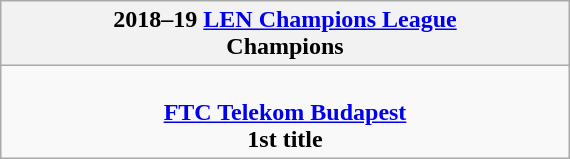<table class="wikitable" style="margin: 0 auto; width: 30%;">
<tr>
<th>2018–19 <a href='#'>LEN Champions League</a><br>Champions</th>
</tr>
<tr>
<td align="center"><br><strong><a href='#'>FTC Telekom Budapest</a></strong><br><strong>1st title</strong></td>
</tr>
</table>
